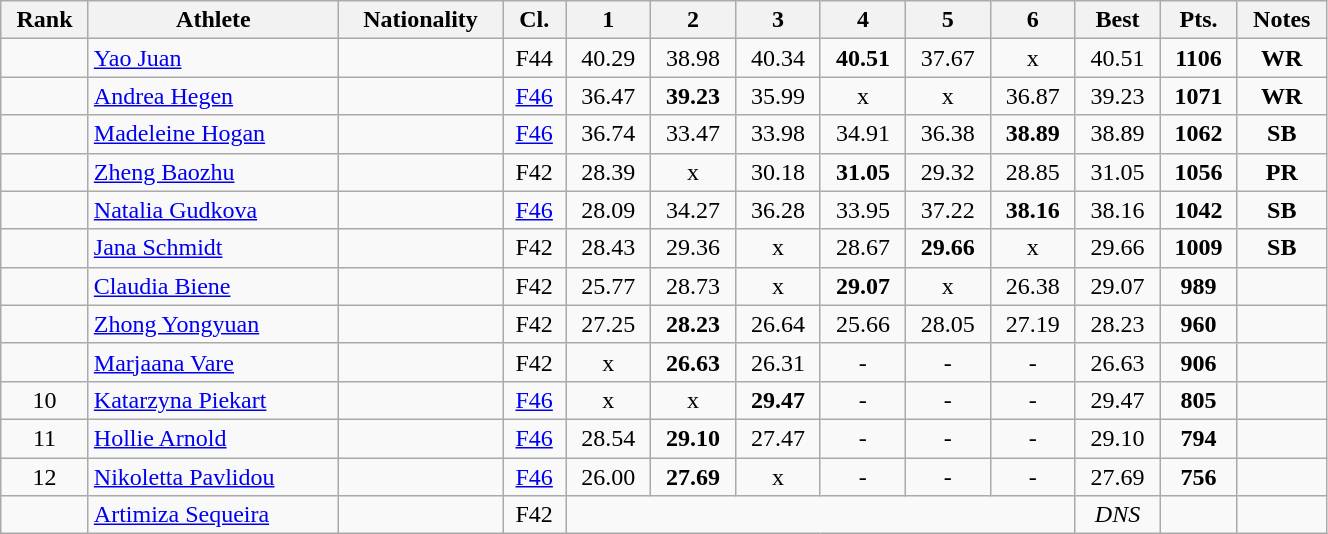<table class="wikitable sortable" style="text-align:center; width:70%;">
<tr>
<th>Rank</th>
<th>Athlete</th>
<th>Nationality</th>
<th>Cl.</th>
<th class="unsortable">1</th>
<th class="unsortable">2</th>
<th class="unsortable">3</th>
<th class="unsortable">4</th>
<th class="unsortable">5</th>
<th class="unsortable">6</th>
<th>Best</th>
<th>Pts.</th>
<th>Notes</th>
</tr>
<tr>
<td></td>
<td style="text-align:left;"><a href='#'>Yao Juan</a></td>
<td style="text-align:left;"></td>
<td>F44</td>
<td>40.29</td>
<td>38.98</td>
<td>40.34</td>
<td><strong>40.51</strong></td>
<td>37.67</td>
<td>x</td>
<td>40.51</td>
<td><strong>1106</strong></td>
<td><strong>WR</strong></td>
</tr>
<tr>
<td></td>
<td style="text-align:left;"><a href='#'>Andrea Hegen</a></td>
<td style="text-align:left;"></td>
<td><a href='#'>F46</a></td>
<td>36.47</td>
<td><strong>39.23</strong></td>
<td>35.99</td>
<td>x</td>
<td>x</td>
<td>36.87</td>
<td>39.23</td>
<td><strong>1071</strong></td>
<td><strong>WR</strong></td>
</tr>
<tr>
<td></td>
<td style="text-align:left;"><a href='#'>Madeleine Hogan</a></td>
<td style="text-align:left;"></td>
<td><a href='#'>F46</a></td>
<td>36.74</td>
<td>33.47</td>
<td>33.98</td>
<td>34.91</td>
<td>36.38</td>
<td><strong>38.89</strong></td>
<td>38.89</td>
<td><strong>1062</strong></td>
<td><strong>SB</strong></td>
</tr>
<tr>
<td></td>
<td style="text-align:left;"><a href='#'>Zheng Baozhu</a></td>
<td style="text-align:left;"></td>
<td>F42</td>
<td>28.39</td>
<td>x</td>
<td>30.18</td>
<td><strong>31.05</strong></td>
<td>29.32</td>
<td>28.85</td>
<td>31.05</td>
<td><strong>1056</strong></td>
<td><strong>PR</strong></td>
</tr>
<tr>
<td></td>
<td style="text-align:left;"><a href='#'>Natalia Gudkova</a></td>
<td style="text-align:left;"></td>
<td><a href='#'>F46</a></td>
<td>28.09</td>
<td>34.27</td>
<td>36.28</td>
<td>33.95</td>
<td>37.22</td>
<td><strong>38.16</strong></td>
<td>38.16</td>
<td><strong>1042</strong></td>
<td><strong>SB</strong></td>
</tr>
<tr>
<td></td>
<td style="text-align:left;"><a href='#'>Jana Schmidt</a></td>
<td style="text-align:left;"></td>
<td>F42</td>
<td>28.43</td>
<td>29.36</td>
<td>x</td>
<td>28.67</td>
<td><strong>29.66</strong></td>
<td>x</td>
<td>29.66</td>
<td><strong>1009</strong></td>
<td><strong>SB</strong></td>
</tr>
<tr>
<td></td>
<td style="text-align:left;"><a href='#'>Claudia Biene</a></td>
<td style="text-align:left;"></td>
<td>F42</td>
<td>25.77</td>
<td>28.73</td>
<td>x</td>
<td><strong>29.07</strong></td>
<td>x</td>
<td>26.38</td>
<td>29.07</td>
<td><strong>989</strong></td>
<td></td>
</tr>
<tr>
<td></td>
<td style="text-align:left;"><a href='#'>Zhong Yongyuan</a></td>
<td style="text-align:left;"></td>
<td>F42</td>
<td>27.25</td>
<td><strong>28.23</strong></td>
<td>26.64</td>
<td>25.66</td>
<td>28.05</td>
<td>27.19</td>
<td>28.23</td>
<td><strong>960</strong></td>
<td></td>
</tr>
<tr>
<td></td>
<td style="text-align:left;"><a href='#'>Marjaana Vare</a></td>
<td style="text-align:left;"></td>
<td>F42</td>
<td>x</td>
<td><strong>26.63</strong></td>
<td>26.31</td>
<td>-</td>
<td>-</td>
<td>-</td>
<td>26.63</td>
<td><strong>906</strong></td>
<td></td>
</tr>
<tr>
<td>10</td>
<td style="text-align:left;"><a href='#'>Katarzyna Piekart</a></td>
<td style="text-align:left;"></td>
<td><a href='#'>F46</a></td>
<td>x</td>
<td>x</td>
<td><strong>29.47</strong></td>
<td>-</td>
<td>-</td>
<td>-</td>
<td>29.47</td>
<td><strong>805</strong></td>
<td></td>
</tr>
<tr>
<td>11</td>
<td style="text-align:left;"><a href='#'>Hollie Arnold</a></td>
<td style="text-align:left;"></td>
<td><a href='#'>F46</a></td>
<td>28.54</td>
<td><strong>29.10</strong></td>
<td>27.47</td>
<td>-</td>
<td>-</td>
<td>-</td>
<td>29.10</td>
<td><strong>794</strong></td>
<td></td>
</tr>
<tr>
<td>12</td>
<td style="text-align:left;"><a href='#'>Nikoletta Pavlidou</a></td>
<td style="text-align:left;"></td>
<td><a href='#'>F46</a></td>
<td>26.00</td>
<td><strong>27.69</strong></td>
<td>x</td>
<td>-</td>
<td>-</td>
<td>-</td>
<td>27.69</td>
<td><strong>756</strong></td>
<td></td>
</tr>
<tr>
<td></td>
<td style="text-align:left;"><a href='#'>Artimiza Sequeira</a></td>
<td style="text-align:left;"></td>
<td>F42</td>
<td colspan="6"></td>
<td><em>DNS</em></td>
<td></td>
<td></td>
</tr>
</table>
